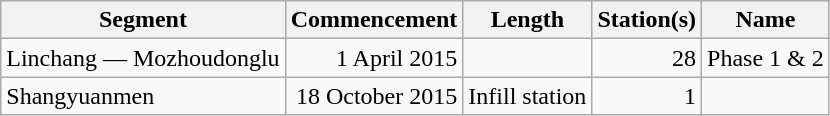<table class="wikitable" style="border-collapse: collapse; text-align: right;">
<tr>
<th>Segment</th>
<th>Commencement</th>
<th>Length</th>
<th>Station(s)</th>
<th>Name</th>
</tr>
<tr>
<td style="text-align: left;">Linchang — Mozhoudonglu</td>
<td>1 April 2015</td>
<td></td>
<td>28</td>
<td style="text-align: left;">Phase 1 & 2</td>
</tr>
<tr>
<td style="text-align: left;">Shangyuanmen</td>
<td>18 October 2015</td>
<td>Infill station</td>
<td>1</td>
<td style="text-align: left;"></td>
</tr>
</table>
